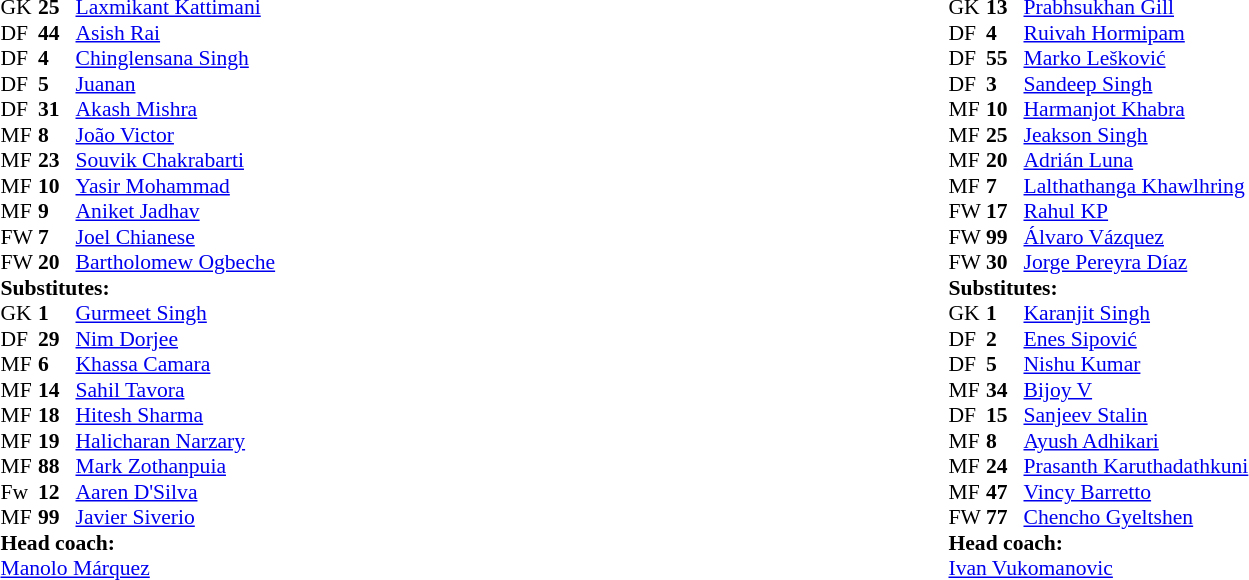<table width="100%">
<tr>
<td valign="top" width="40%"><br><table style="font-size:90%" cellspacing="0" cellpadding="0">
<tr>
<th width=25></th>
<th width=25></th>
</tr>
<tr>
<td colspan="4"></td>
</tr>
<tr>
<td>GK</td>
<td><strong>25</strong></td>
<td> <a href='#'>Laxmikant Kattimani</a></td>
</tr>
<tr>
<td>DF</td>
<td><strong>44</strong></td>
<td> <a href='#'>Asish Rai</a></td>
</tr>
<tr>
<td>DF</td>
<td><strong>4</strong></td>
<td> <a href='#'>Chinglensana Singh</a></td>
</tr>
<tr>
<td>DF</td>
<td><strong>5</strong></td>
<td> <a href='#'>Juanan</a></td>
<td></td>
<td></td>
</tr>
<tr>
<td>DF</td>
<td><strong>31</strong></td>
<td> <a href='#'>Akash Mishra</a></td>
</tr>
<tr>
<td>MF</td>
<td><strong>8</strong></td>
<td> <a href='#'>João Victor</a></td>
</tr>
<tr>
<td>MF</td>
<td><strong>23</strong></td>
<td> <a href='#'>Souvik Chakrabarti</a></td>
<td></td>
<td></td>
</tr>
<tr>
<td>MF</td>
<td><strong>10</strong></td>
<td> <a href='#'>Yasir Mohammad</a></td>
<td></td>
<td></td>
</tr>
<tr>
<td>MF</td>
<td><strong>9</strong></td>
<td> <a href='#'>Aniket Jadhav</a></td>
<td></td>
<td></td>
</tr>
<tr>
<td>FW</td>
<td><strong>7</strong></td>
<td> <a href='#'>Joel Chianese</a></td>
<td></td>
<td></td>
</tr>
<tr>
<td>FW</td>
<td><strong>20</strong></td>
<td> <a href='#'>Bartholomew Ogbeche</a></td>
</tr>
<tr>
<td colspan=3><strong>Substitutes:</strong></td>
</tr>
<tr>
<td>GK</td>
<td><strong>1</strong></td>
<td> <a href='#'>Gurmeet Singh</a></td>
</tr>
<tr>
<td>DF</td>
<td><strong>29</strong></td>
<td> <a href='#'>Nim Dorjee</a></td>
</tr>
<tr>
<td>MF</td>
<td><strong>6</strong></td>
<td> <a href='#'>Khassa Camara</a></td>
<td></td>
<td></td>
</tr>
<tr>
<td>MF</td>
<td><strong>14</strong></td>
<td> <a href='#'>Sahil Tavora</a></td>
<td></td>
<td></td>
</tr>
<tr>
<td>MF</td>
<td><strong>18</strong></td>
<td> <a href='#'>Hitesh Sharma</a></td>
</tr>
<tr>
<td>MF</td>
<td><strong>19</strong></td>
<td> <a href='#'>Halicharan Narzary</a></td>
<td></td>
<td></td>
</tr>
<tr>
<td>MF</td>
<td><strong>88</strong></td>
<td> <a href='#'>Mark Zothanpuia</a></td>
</tr>
<tr>
<td>Fw</td>
<td><strong>12</strong></td>
<td> <a href='#'>Aaren D'Silva</a></td>
<td></td>
<td></td>
</tr>
<tr>
<td>MF</td>
<td><strong>99</strong></td>
<td> <a href='#'>Javier Siverio</a></td>
<td></td>
<td></td>
</tr>
<tr>
<td colspan=3><strong>Head coach:</strong></td>
</tr>
<tr>
<td colspan=4> <a href='#'>Manolo Márquez</a></td>
</tr>
</table>
</td>
<td valign="top"></td>
<td valign="top" width="50%"><br><table style="font-size:90%" margin:auto" cellspacing="0" cellpadding="0">
<tr>
<th width=25></th>
<th width=25></th>
</tr>
<tr>
<td>GK</td>
<td><strong>13</strong></td>
<td> <a href='#'>Prabhsukhan Gill</a></td>
</tr>
<tr>
<td>DF</td>
<td><strong>4</strong></td>
<td> <a href='#'>Ruivah Hormipam</a></td>
</tr>
<tr>
<td>DF</td>
<td><strong>55</strong></td>
<td> <a href='#'>Marko Lešković</a></td>
</tr>
<tr>
<td>DF</td>
<td><strong>3</strong></td>
<td> <a href='#'>Sandeep Singh</a></td>
<td></td>
</tr>
<tr>
<td>MF</td>
<td><strong>10</strong></td>
<td> <a href='#'>Harmanjot Khabra</a></td>
</tr>
<tr>
<td>MF</td>
<td><strong>25</strong></td>
<td> <a href='#'>Jeakson Singh</a></td>
</tr>
<tr>
<td>MF</td>
<td><strong>20</strong></td>
<td> <a href='#'>Adrián Luna</a></td>
</tr>
<tr>
<td>MF</td>
<td><strong>7</strong></td>
<td> <a href='#'>Lalthathanga Khawlhring</a></td>
<td></td>
<td></td>
</tr>
<tr>
<td>FW</td>
<td><strong>17</strong></td>
<td> <a href='#'>Rahul KP</a></td>
<td></td>
<td></td>
</tr>
<tr>
<td>FW</td>
<td><strong>99</strong></td>
<td> <a href='#'>Álvaro Vázquez</a></td>
<td></td>
<td></td>
</tr>
<tr>
<td>FW</td>
<td><strong>30</strong></td>
<td> <a href='#'>Jorge Pereyra Díaz</a></td>
<td></td>
<td></td>
</tr>
<tr>
<td colspan=3><strong>Substitutes:</strong></td>
</tr>
<tr>
<td>GK</td>
<td><strong>1</strong></td>
<td> <a href='#'>Karanjit Singh</a></td>
</tr>
<tr>
<td>DF</td>
<td><strong>2</strong></td>
<td> <a href='#'>Enes Sipović</a></td>
</tr>
<tr>
<td>DF</td>
<td><strong>5</strong></td>
<td> <a href='#'>Nishu Kumar</a></td>
<td></td>
<td></td>
</tr>
<tr>
<td>MF</td>
<td><strong>34</strong></td>
<td> <a href='#'>Bijoy V</a></td>
</tr>
<tr>
<td>DF</td>
<td><strong>15</strong></td>
<td> <a href='#'>Sanjeev Stalin</a></td>
</tr>
<tr>
<td>MF</td>
<td><strong>8</strong></td>
<td> <a href='#'>Ayush Adhikari</a></td>
<td></td>
<td></td>
</tr>
<tr>
<td>MF</td>
<td><strong>24</strong></td>
<td> <a href='#'>Prasanth Karuthadathkuni</a></td>
</tr>
<tr>
<td>MF</td>
<td><strong>47</strong></td>
<td> <a href='#'>Vincy Barretto</a></td>
<td></td>
<td></td>
</tr>
<tr>
<td>FW</td>
<td><strong>77</strong></td>
<td> <a href='#'>Chencho Gyeltshen</a></td>
<td></td>
<td></td>
</tr>
<tr>
<td colspan=3><strong>Head coach:</strong></td>
</tr>
<tr>
<td colspan=4> <a href='#'>Ivan Vukomanovic</a></td>
</tr>
</table>
</td>
</tr>
</table>
